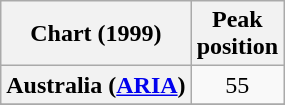<table class="wikitable sortable plainrowheaders" style="text-align:center">
<tr>
<th scope="col">Chart (1999)</th>
<th scope="col">Peak<br> position</th>
</tr>
<tr>
<th scope="row">Australia (<a href='#'>ARIA</a>)</th>
<td>55</td>
</tr>
<tr>
</tr>
<tr>
</tr>
<tr>
</tr>
<tr>
</tr>
<tr>
</tr>
<tr>
</tr>
<tr>
</tr>
<tr>
</tr>
<tr>
</tr>
<tr>
</tr>
<tr>
</tr>
<tr>
</tr>
<tr>
</tr>
</table>
